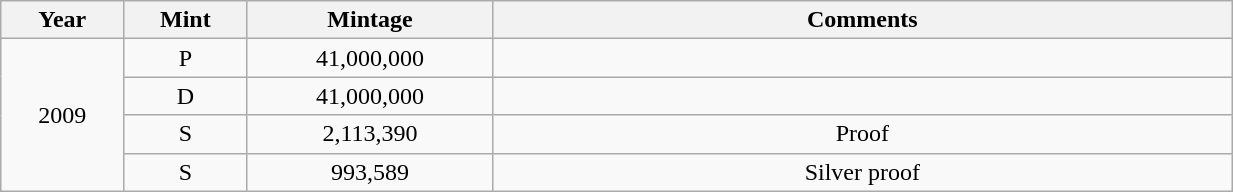<table class="wikitable sortable" style="min-width:65%; text-align:center;">
<tr>
<th width="10%">Year</th>
<th width="10%">Mint</th>
<th width="20%">Mintage</th>
<th width="60%">Comments</th>
</tr>
<tr>
<td rowspan="4">2009</td>
<td>P</td>
<td>41,000,000</td>
<td></td>
</tr>
<tr>
<td>D</td>
<td>41,000,000</td>
<td></td>
</tr>
<tr>
<td>S</td>
<td>2,113,390</td>
<td>Proof</td>
</tr>
<tr>
<td>S</td>
<td>993,589</td>
<td>Silver proof</td>
</tr>
</table>
